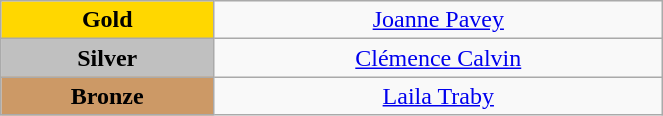<table class="wikitable" style=" text-align:center; " width="35%">
<tr>
<td bgcolor="gold"><strong>Gold</strong></td>
<td><a href='#'>Joanne Pavey</a><br><small><em></em></small></td>
</tr>
<tr>
<td bgcolor="silver"><strong>Silver</strong></td>
<td><a href='#'>Clémence Calvin</a><br><small><em></em></small></td>
</tr>
<tr>
<td bgcolor="CC9966"><strong>Bronze</strong></td>
<td><a href='#'>Laila Traby</a><br><small><em></em></small></td>
</tr>
</table>
